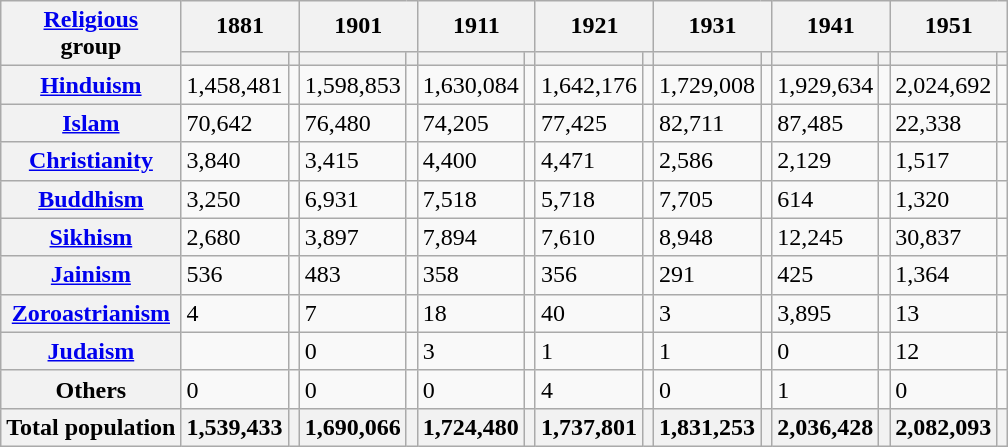<table class="wikitable collapsible sortable">
<tr>
<th rowspan="2"><a href='#'>Religious</a><br>group</th>
<th colspan="2">1881</th>
<th colspan="2">1901</th>
<th colspan="2">1911</th>
<th colspan="2">1921</th>
<th colspan="2">1931</th>
<th colspan="2">1941</th>
<th colspan="2">1951</th>
</tr>
<tr>
<th><a href='#'></a></th>
<th></th>
<th></th>
<th></th>
<th></th>
<th></th>
<th></th>
<th></th>
<th></th>
<th></th>
<th></th>
<th></th>
<th></th>
<th></th>
</tr>
<tr>
<th><a href='#'>Hinduism</a> </th>
<td>1,458,481</td>
<td></td>
<td>1,598,853</td>
<td></td>
<td>1,630,084</td>
<td></td>
<td>1,642,176</td>
<td></td>
<td>1,729,008</td>
<td></td>
<td>1,929,634</td>
<td></td>
<td>2,024,692</td>
<td></td>
</tr>
<tr>
<th><a href='#'>Islam</a> </th>
<td>70,642</td>
<td></td>
<td>76,480</td>
<td></td>
<td>74,205</td>
<td></td>
<td>77,425</td>
<td></td>
<td>82,711</td>
<td></td>
<td>87,485</td>
<td></td>
<td>22,338</td>
<td></td>
</tr>
<tr>
<th><a href='#'>Christianity</a> </th>
<td>3,840</td>
<td></td>
<td>3,415</td>
<td></td>
<td>4,400</td>
<td></td>
<td>4,471</td>
<td></td>
<td>2,586</td>
<td></td>
<td>2,129</td>
<td></td>
<td>1,517</td>
<td></td>
</tr>
<tr>
<th><a href='#'>Buddhism</a> </th>
<td>3,250</td>
<td></td>
<td>6,931</td>
<td></td>
<td>7,518</td>
<td></td>
<td>5,718</td>
<td></td>
<td>7,705</td>
<td></td>
<td>614</td>
<td></td>
<td>1,320</td>
<td></td>
</tr>
<tr>
<th><a href='#'>Sikhism</a> </th>
<td>2,680</td>
<td></td>
<td>3,897</td>
<td></td>
<td>7,894</td>
<td></td>
<td>7,610</td>
<td></td>
<td>8,948</td>
<td></td>
<td>12,245</td>
<td></td>
<td>30,837</td>
<td></td>
</tr>
<tr>
<th><a href='#'>Jainism</a> </th>
<td>536</td>
<td></td>
<td>483</td>
<td></td>
<td>358</td>
<td></td>
<td>356</td>
<td></td>
<td>291</td>
<td></td>
<td>425</td>
<td></td>
<td>1,364</td>
<td></td>
</tr>
<tr>
<th><a href='#'>Zoroastrianism</a> </th>
<td>4</td>
<td></td>
<td>7</td>
<td></td>
<td>18</td>
<td></td>
<td>40</td>
<td></td>
<td>3</td>
<td></td>
<td>3,895</td>
<td></td>
<td>13</td>
<td></td>
</tr>
<tr>
<th><a href='#'>Judaism</a> </th>
<td></td>
<td></td>
<td>0</td>
<td></td>
<td>3</td>
<td></td>
<td>1</td>
<td></td>
<td>1</td>
<td></td>
<td>0</td>
<td></td>
<td>12</td>
<td></td>
</tr>
<tr>
<th>Others</th>
<td>0</td>
<td></td>
<td>0</td>
<td></td>
<td>0</td>
<td></td>
<td>4</td>
<td></td>
<td>0</td>
<td></td>
<td>1</td>
<td></td>
<td>0</td>
<td></td>
</tr>
<tr>
<th>Total population</th>
<th>1,539,433</th>
<th></th>
<th>1,690,066</th>
<th></th>
<th>1,724,480</th>
<th></th>
<th>1,737,801</th>
<th></th>
<th>1,831,253</th>
<th></th>
<th>2,036,428</th>
<th></th>
<th>2,082,093</th>
<th></th>
</tr>
</table>
